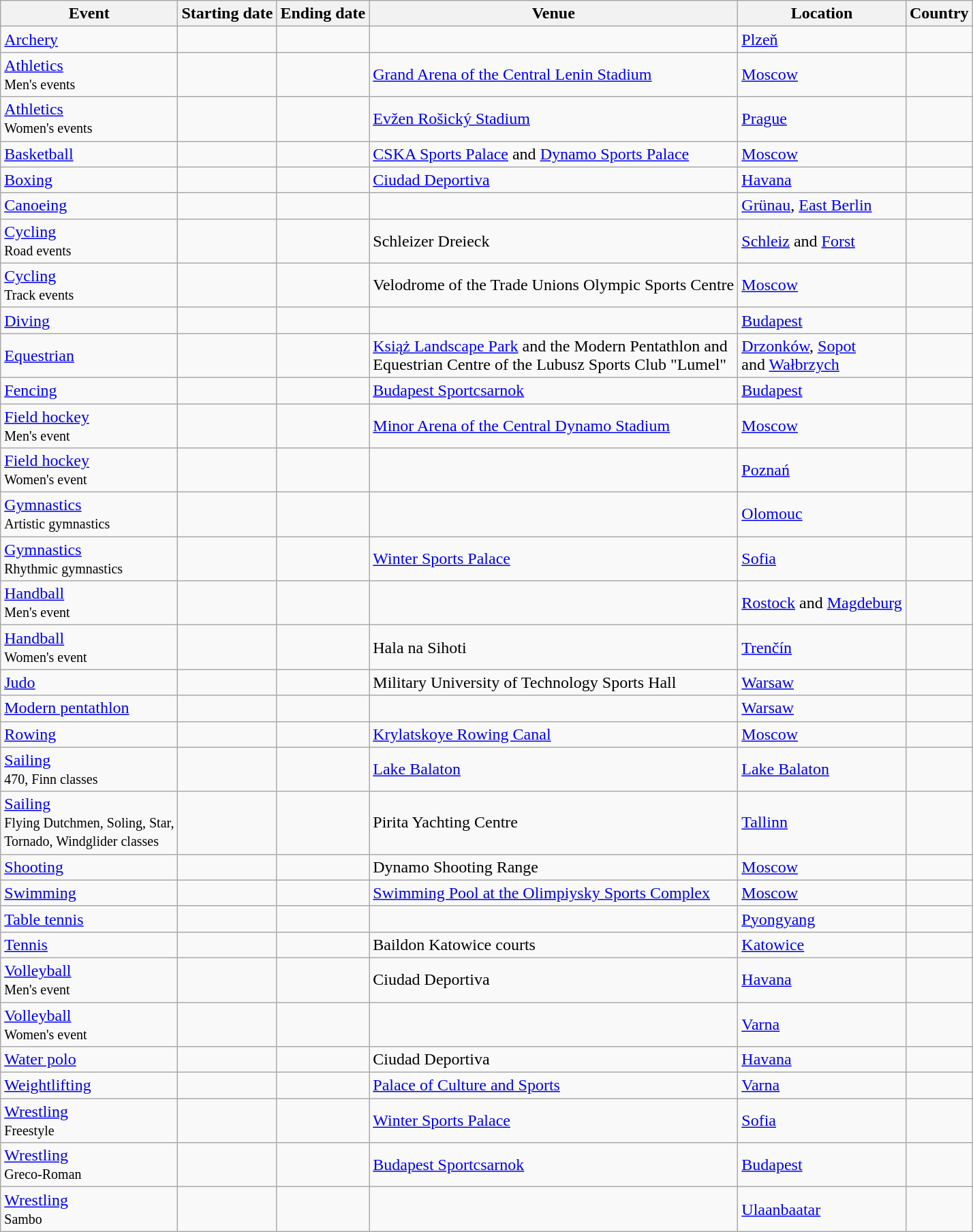<table class="wikitable sortable">
<tr>
<th>Event</th>
<th>Starting date</th>
<th class="unsortable">Ending date</th>
<th class="unsortable">Venue</th>
<th class="unsortable">Location</th>
<th>Country</th>
</tr>
<tr>
<td><a href='#'>Archery</a></td>
<td></td>
<td></td>
<td></td>
<td><a href='#'>Plzeň</a></td>
<td></td>
</tr>
<tr>
<td><a href='#'>Athletics</a> <br> <small>Men's events</small></td>
<td></td>
<td></td>
<td><a href='#'>Grand Arena of the Central Lenin Stadium</a></td>
<td><a href='#'>Moscow</a></td>
<td></td>
</tr>
<tr>
<td><a href='#'>Athletics</a> <br> <small>Women's events</small></td>
<td></td>
<td></td>
<td><a href='#'>Evžen Rošický Stadium</a></td>
<td><a href='#'>Prague</a></td>
<td></td>
</tr>
<tr>
<td><a href='#'>Basketball</a></td>
<td></td>
<td></td>
<td><a href='#'>CSKA Sports Palace</a> and <a href='#'>Dynamo Sports Palace</a></td>
<td><a href='#'>Moscow</a></td>
<td></td>
</tr>
<tr>
<td><a href='#'>Boxing</a></td>
<td></td>
<td></td>
<td><a href='#'>Ciudad Deportiva</a></td>
<td><a href='#'>Havana</a></td>
<td></td>
</tr>
<tr>
<td><a href='#'>Canoeing</a></td>
<td></td>
<td></td>
<td></td>
<td><a href='#'>Grünau</a>, <a href='#'>East Berlin</a></td>
<td></td>
</tr>
<tr>
<td><a href='#'>Cycling</a> <br> <small>Road events</small></td>
<td></td>
<td></td>
<td>Schleizer Dreieck</td>
<td><a href='#'>Schleiz</a> and <a href='#'>Forst</a></td>
<td></td>
</tr>
<tr>
<td><a href='#'>Cycling</a><br> <small>Track events</small></td>
<td></td>
<td></td>
<td>Velodrome of the Trade Unions Olympic Sports Centre</td>
<td><a href='#'>Moscow</a></td>
<td></td>
</tr>
<tr>
<td><a href='#'>Diving</a></td>
<td></td>
<td></td>
<td></td>
<td><a href='#'>Budapest</a></td>
<td></td>
</tr>
<tr>
<td><a href='#'>Equestrian</a></td>
<td></td>
<td></td>
<td><a href='#'>Książ Landscape Park</a> and the Modern Pentathlon and <br> Equestrian Centre of the Lubusz Sports Club "Lumel"</td>
<td><a href='#'>Drzonków</a>, <a href='#'>Sopot</a><br> and <a href='#'>Wałbrzych</a></td>
<td></td>
</tr>
<tr>
<td><a href='#'>Fencing</a></td>
<td></td>
<td></td>
<td><a href='#'>Budapest Sportcsarnok</a></td>
<td><a href='#'>Budapest</a></td>
<td></td>
</tr>
<tr>
<td><a href='#'>Field hockey</a> <br> <small>Men's event</small></td>
<td></td>
<td></td>
<td><a href='#'>Minor Arena of the Central Dynamo Stadium</a></td>
<td><a href='#'>Moscow</a></td>
<td></td>
</tr>
<tr>
<td><a href='#'>Field hockey</a> <br> <small>Women's event</small></td>
<td></td>
<td></td>
<td></td>
<td><a href='#'>Poznań</a></td>
<td></td>
</tr>
<tr>
<td><a href='#'>Gymnastics</a><br> <small> Artistic gymnastics</small></td>
<td></td>
<td></td>
<td></td>
<td><a href='#'>Olomouc</a></td>
<td></td>
</tr>
<tr>
<td><a href='#'>Gymnastics</a><br> <small> Rhythmic gymnastics</small></td>
<td></td>
<td></td>
<td><a href='#'>Winter Sports Palace</a></td>
<td><a href='#'>Sofia</a></td>
<td></td>
</tr>
<tr>
<td><a href='#'>Handball</a> <br> <small>Men's event</small></td>
<td></td>
<td></td>
<td></td>
<td><a href='#'>Rostock</a> and <a href='#'>Magdeburg</a></td>
<td></td>
</tr>
<tr>
<td><a href='#'>Handball</a> <br> <small>Women's event</small></td>
<td></td>
<td></td>
<td>Hala na Sihoti</td>
<td><a href='#'>Trenčín</a></td>
<td></td>
</tr>
<tr>
<td><a href='#'>Judo</a></td>
<td></td>
<td></td>
<td>Military University of Technology Sports Hall</td>
<td><a href='#'>Warsaw</a></td>
<td></td>
</tr>
<tr>
<td><a href='#'>Modern pentathlon</a></td>
<td></td>
<td></td>
<td></td>
<td><a href='#'>Warsaw</a></td>
<td></td>
</tr>
<tr>
<td><a href='#'>Rowing</a></td>
<td></td>
<td></td>
<td><a href='#'>Krylatskoye Rowing Canal</a></td>
<td><a href='#'>Moscow</a></td>
<td></td>
</tr>
<tr>
<td><a href='#'>Sailing</a> <br> <small> 470, Finn classes </small></td>
<td></td>
<td></td>
<td><a href='#'>Lake Balaton</a></td>
<td><a href='#'>Lake Balaton</a></td>
<td></td>
</tr>
<tr>
<td><a href='#'>Sailing</a> <br> <small> Flying Dutchmen, Soling, Star,<br> Tornado, Windglider classes </small></td>
<td></td>
<td></td>
<td>Pirita Yachting Centre</td>
<td><a href='#'>Tallinn</a></td>
<td></td>
</tr>
<tr>
<td><a href='#'>Shooting</a></td>
<td></td>
<td></td>
<td>Dynamo Shooting Range</td>
<td><a href='#'>Moscow</a></td>
<td></td>
</tr>
<tr>
<td><a href='#'>Swimming</a></td>
<td></td>
<td></td>
<td><a href='#'>Swimming Pool at the Olimpiysky Sports Complex</a></td>
<td><a href='#'>Moscow</a></td>
<td></td>
</tr>
<tr>
<td><a href='#'>Table tennis</a></td>
<td></td>
<td></td>
<td></td>
<td><a href='#'>Pyongyang</a></td>
<td></td>
</tr>
<tr>
<td><a href='#'>Tennis</a></td>
<td></td>
<td></td>
<td>Baildon Katowice courts</td>
<td><a href='#'>Katowice</a></td>
<td></td>
</tr>
<tr>
<td><a href='#'>Volleyball</a> <br> <small>Men's event</small></td>
<td></td>
<td></td>
<td>Ciudad Deportiva</td>
<td><a href='#'>Havana</a></td>
<td></td>
</tr>
<tr>
<td><a href='#'>Volleyball</a> <br> <small>Women's event</small></td>
<td></td>
<td></td>
<td></td>
<td><a href='#'>Varna</a></td>
<td></td>
</tr>
<tr>
<td><a href='#'>Water polo</a></td>
<td></td>
<td></td>
<td>Ciudad Deportiva</td>
<td><a href='#'>Havana</a></td>
<td></td>
</tr>
<tr>
<td><a href='#'>Weightlifting</a></td>
<td></td>
<td></td>
<td><a href='#'>Palace of Culture and Sports</a></td>
<td><a href='#'>Varna</a></td>
<td></td>
</tr>
<tr>
<td><a href='#'>Wrestling</a> <br> <small>Freestyle</small></td>
<td></td>
<td></td>
<td><a href='#'>Winter Sports Palace</a></td>
<td><a href='#'>Sofia</a></td>
<td></td>
</tr>
<tr>
<td><a href='#'>Wrestling</a> <br> <small>Greco-Roman</small></td>
<td></td>
<td></td>
<td><a href='#'>Budapest Sportcsarnok</a></td>
<td><a href='#'>Budapest</a></td>
<td></td>
</tr>
<tr>
<td><a href='#'>Wrestling</a> <br> <small>Sambo</small></td>
<td></td>
<td></td>
<td></td>
<td><a href='#'>Ulaanbaatar</a></td>
<td></td>
</tr>
</table>
